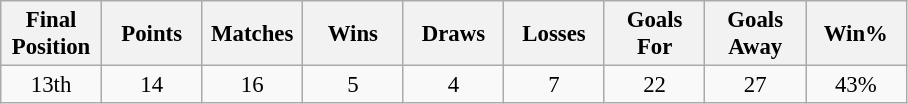<table class="wikitable" style="font-size: 95%; text-align: center;">
<tr>
<th width=60>Final Position</th>
<th width=60>Points</th>
<th width=60>Matches</th>
<th width=60>Wins</th>
<th width=60>Draws</th>
<th width=60>Losses</th>
<th width=60>Goals For</th>
<th width=60>Goals Away</th>
<th width=60>Win%</th>
</tr>
<tr>
<td>13th</td>
<td>14</td>
<td>16</td>
<td>5</td>
<td>4</td>
<td>7</td>
<td>22</td>
<td>27</td>
<td>43%</td>
</tr>
</table>
